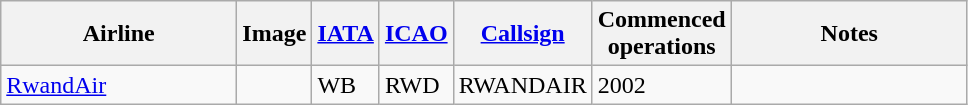<table class="wikitable sortable">
<tr valign="middle">
<th style="width:150px;">Airline</th>
<th>Image</th>
<th><a href='#'>IATA</a></th>
<th><a href='#'>ICAO</a></th>
<th><a href='#'>Callsign</a></th>
<th>Commenced<br>operations</th>
<th style="width:150px;">Notes</th>
</tr>
<tr>
<td><a href='#'>RwandAir</a></td>
<td></td>
<td>WB</td>
<td>RWD</td>
<td>RWANDAIR</td>
<td>2002</td>
<td></td>
</tr>
</table>
